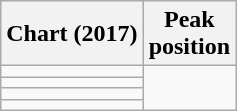<table class="wikitable">
<tr>
<th>Chart (2017)</th>
<th>Peak<br>position</th>
</tr>
<tr>
<td></td>
</tr>
<tr>
<td></td>
</tr>
<tr>
<td></td>
</tr>
<tr>
<td></td>
</tr>
</table>
